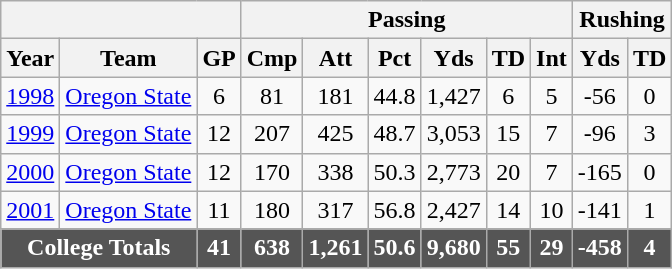<table class="wikitable" style="text-align:center;">
<tr>
<th colspan=3></th>
<th colspan=6>Passing</th>
<th colspan=3>Rushing</th>
</tr>
<tr>
<th>Year</th>
<th>Team</th>
<th>GP</th>
<th>Cmp</th>
<th>Att</th>
<th>Pct</th>
<th>Yds</th>
<th>TD</th>
<th>Int</th>
<th>Yds</th>
<th>TD</th>
</tr>
<tr>
<td><a href='#'>1998</a></td>
<td><a href='#'>Oregon State</a></td>
<td>6</td>
<td>81</td>
<td>181</td>
<td>44.8</td>
<td>1,427</td>
<td>6</td>
<td>5</td>
<td>-56</td>
<td>0</td>
</tr>
<tr>
<td><a href='#'>1999</a></td>
<td><a href='#'>Oregon State</a></td>
<td>12</td>
<td>207</td>
<td>425</td>
<td>48.7</td>
<td>3,053</td>
<td>15</td>
<td>7</td>
<td>-96</td>
<td>3</td>
</tr>
<tr>
<td><a href='#'>2000</a></td>
<td><a href='#'>Oregon State</a></td>
<td>12</td>
<td>170</td>
<td>338</td>
<td>50.3</td>
<td>2,773</td>
<td>20</td>
<td>7</td>
<td>-165</td>
<td>0</td>
</tr>
<tr>
<td><a href='#'>2001</a></td>
<td><a href='#'>Oregon State</a></td>
<td>11</td>
<td>180</td>
<td>317</td>
<td>56.8</td>
<td>2,427</td>
<td>14</td>
<td>10</td>
<td>-141</td>
<td>1</td>
</tr>
<tr style="background:#555; font-weight:bold; color:white;">
<td colspan=2>College Totals</td>
<td>41</td>
<td>638</td>
<td>1,261</td>
<td>50.6</td>
<td>9,680</td>
<td>55</td>
<td>29</td>
<td>-458</td>
<td>4</td>
</tr>
</table>
